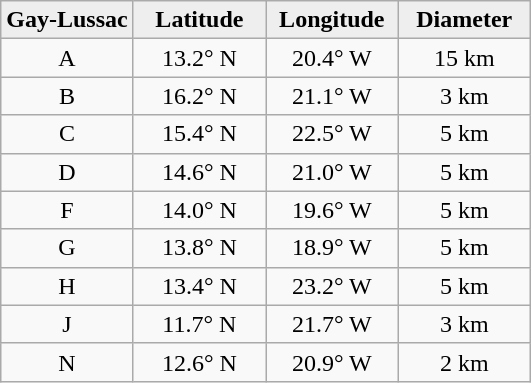<table class="wikitable">
<tr>
<th width="25%" style="background:#eeeeee;">Gay-Lussac</th>
<th width="25%" style="background:#eeeeee;">Latitude</th>
<th width="25%" style="background:#eeeeee;">Longitude</th>
<th width="25%" style="background:#eeeeee;">Diameter</th>
</tr>
<tr>
<td align="center">A</td>
<td align="center">13.2° N</td>
<td align="center">20.4° W</td>
<td align="center">15 km</td>
</tr>
<tr>
<td align="center">B</td>
<td align="center">16.2° N</td>
<td align="center">21.1° W</td>
<td align="center">3 km</td>
</tr>
<tr>
<td align="center">C</td>
<td align="center">15.4° N</td>
<td align="center">22.5° W</td>
<td align="center">5 km</td>
</tr>
<tr>
<td align="center">D</td>
<td align="center">14.6° N</td>
<td align="center">21.0° W</td>
<td align="center">5 km</td>
</tr>
<tr>
<td align="center">F</td>
<td align="center">14.0° N</td>
<td align="center">19.6° W</td>
<td align="center">5 km</td>
</tr>
<tr>
<td align="center">G</td>
<td align="center">13.8° N</td>
<td align="center">18.9° W</td>
<td align="center">5 km</td>
</tr>
<tr>
<td align="center">H</td>
<td align="center">13.4° N</td>
<td align="center">23.2° W</td>
<td align="center">5 km</td>
</tr>
<tr>
<td align="center">J</td>
<td align="center">11.7° N</td>
<td align="center">21.7° W</td>
<td align="center">3 km</td>
</tr>
<tr>
<td align="center">N</td>
<td align="center">12.6° N</td>
<td align="center">20.9° W</td>
<td align="center">2 km</td>
</tr>
</table>
